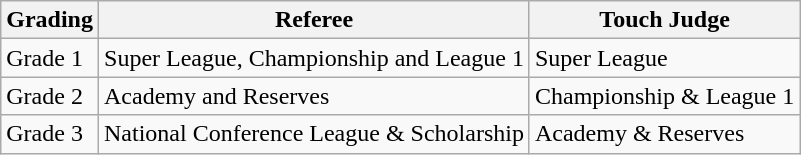<table class="wikitable">
<tr>
<th>Grading</th>
<th>Referee</th>
<th>Touch Judge</th>
</tr>
<tr>
<td>Grade 1</td>
<td>Super League, Championship and League 1</td>
<td>Super League</td>
</tr>
<tr>
<td>Grade 2</td>
<td>Academy and Reserves</td>
<td>Championship & League 1</td>
</tr>
<tr>
<td>Grade 3</td>
<td>National Conference League & Scholarship</td>
<td>Academy & Reserves</td>
</tr>
</table>
